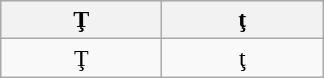<table align=left cellpadding=3 cellspacing=0 class="wikitable">
<tr align="center" style="background:#E4E4E4;">
<th width="100">Ţ</th>
<th width="100">ţ</th>
</tr>
<tr>
<td align="center">&Tcedil;</td>
<td align="center">&tcedil;</td>
</tr>
</table>
